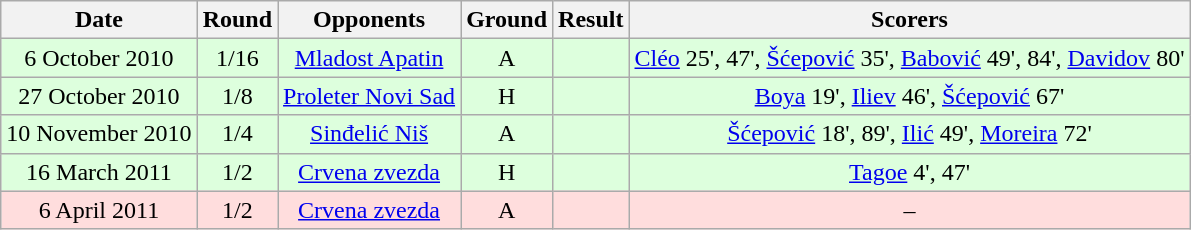<table class="wikitable" style="text-align:center">
<tr>
<th>Date</th>
<th>Round</th>
<th>Opponents</th>
<th>Ground</th>
<th>Result</th>
<th>Scorers</th>
</tr>
<tr style="background:#dfd;">
<td>6 October 2010</td>
<td>1/16</td>
<td><a href='#'>Mladost Apatin</a></td>
<td>A</td>
<td></td>
<td><a href='#'>Cléo</a> 25', 47', <a href='#'>Šćepović</a> 35', <a href='#'>Babović</a> 49', 84', <a href='#'>Davidov</a> 80'</td>
</tr>
<tr style="background:#dfd;">
<td>27 October 2010</td>
<td>1/8</td>
<td><a href='#'>Proleter Novi Sad</a></td>
<td>H</td>
<td></td>
<td><a href='#'>Boya</a> 19', <a href='#'>Iliev</a> 46', <a href='#'>Šćepović</a> 67'</td>
</tr>
<tr style="background:#dfd;">
<td>10 November 2010</td>
<td>1/4</td>
<td><a href='#'>Sinđelić Niš</a></td>
<td>A</td>
<td></td>
<td><a href='#'>Šćepović</a> 18', 89', <a href='#'>Ilić</a> 49', <a href='#'>Moreira</a> 72'</td>
</tr>
<tr style="background:#dfd;">
<td>16 March 2011</td>
<td>1/2</td>
<td><a href='#'>Crvena zvezda</a></td>
<td>H</td>
<td></td>
<td><a href='#'>Tagoe</a> 4', 47'</td>
</tr>
<tr style="background:#fdd;">
<td>6 April 2011</td>
<td>1/2</td>
<td><a href='#'>Crvena zvezda</a></td>
<td>A</td>
<td></td>
<td>–</td>
</tr>
</table>
